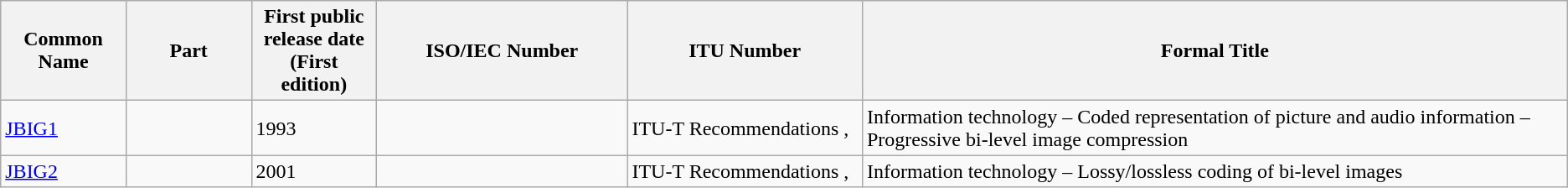<table class="wikitable">
<tr>
<th width="8%">Common Name</th>
<th width="8%">Part</th>
<th width="8%">First public release date (First edition)</th>
<th width="16%">ISO/IEC Number</th>
<th width="15%">ITU Number</th>
<th>Formal Title</th>
</tr>
<tr>
<td><a href='#'>JBIG1</a></td>
<td></td>
<td>1993</td>
<td></td>
<td>ITU-T Recommendations , </td>
<td>Information technology – Coded representation of picture and audio information – Progressive bi-level image compression</td>
</tr>
<tr>
<td><a href='#'>JBIG2</a></td>
<td></td>
<td>2001</td>
<td></td>
<td>ITU-T Recommendations , </td>
<td>Information technology – Lossy/lossless coding of bi-level images</td>
</tr>
</table>
